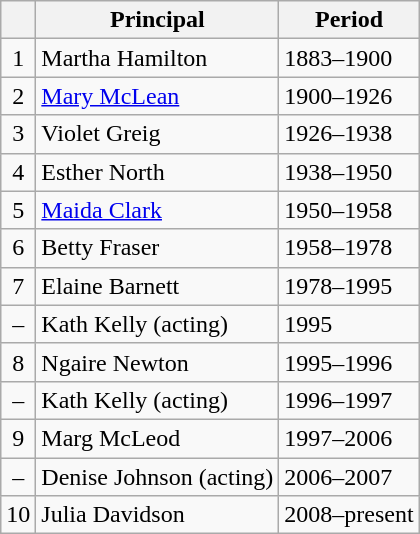<table class="wikitable">
<tr>
<th></th>
<th>Principal</th>
<th>Period</th>
</tr>
<tr>
<td align=center>1</td>
<td>Martha Hamilton</td>
<td>1883–1900</td>
</tr>
<tr>
<td align=center>2</td>
<td><a href='#'>Mary McLean</a></td>
<td>1900–1926</td>
</tr>
<tr>
<td align=center>3</td>
<td>Violet Greig</td>
<td>1926–1938</td>
</tr>
<tr>
<td align=center>4</td>
<td>Esther North</td>
<td>1938–1950</td>
</tr>
<tr>
<td align=center>5</td>
<td><a href='#'>Maida Clark</a></td>
<td>1950–1958</td>
</tr>
<tr>
<td align=center>6</td>
<td>Betty Fraser</td>
<td>1958–1978</td>
</tr>
<tr>
<td align=center>7</td>
<td>Elaine Barnett</td>
<td>1978–1995</td>
</tr>
<tr>
<td align=center>–</td>
<td>Kath Kelly (acting)</td>
<td>1995</td>
</tr>
<tr>
<td align=center>8</td>
<td>Ngaire Newton</td>
<td>1995–1996</td>
</tr>
<tr>
<td align=center>–</td>
<td>Kath Kelly (acting)</td>
<td>1996–1997</td>
</tr>
<tr>
<td align=center>9</td>
<td>Marg McLeod</td>
<td>1997–2006</td>
</tr>
<tr>
<td align=center>–</td>
<td>Denise Johnson (acting)</td>
<td>2006–2007</td>
</tr>
<tr>
<td align=center>10</td>
<td>Julia Davidson</td>
<td>2008–present</td>
</tr>
</table>
